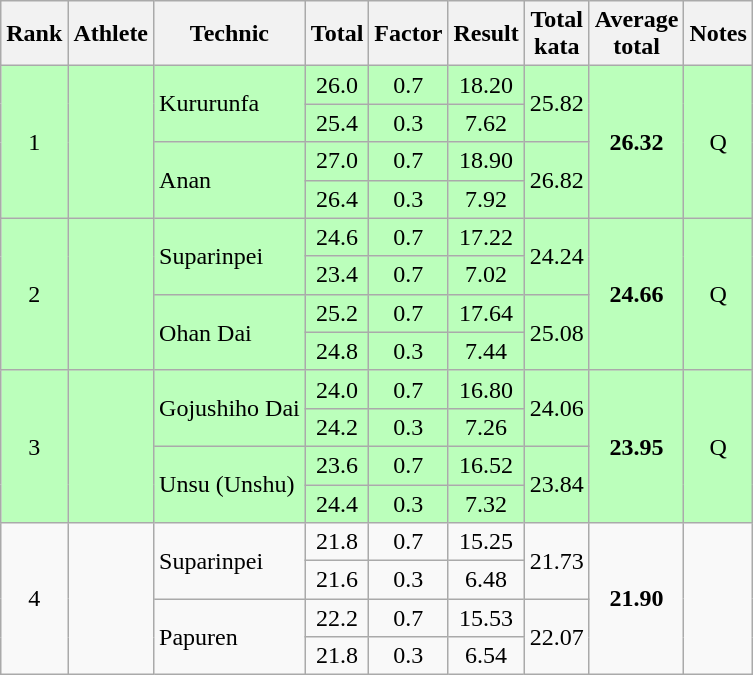<table class="wikitable" style="text-align:center">
<tr>
<th>Rank</th>
<th>Athlete</th>
<th>Technic</th>
<th>Total</th>
<th>Factor</th>
<th>Result</th>
<th>Total<br>kata</th>
<th>Average<br>total</th>
<th>Notes</th>
</tr>
<tr bgcolor=bbffbb>
<td rowspan=4>1</td>
<td rowspan=4 align=left></td>
<td rowspan=2 align=left>Kururunfa</td>
<td>26.0</td>
<td>0.7</td>
<td>18.20</td>
<td rowspan=2>25.82</td>
<td rowspan=4><strong>26.32</strong></td>
<td rowspan=4>Q</td>
</tr>
<tr bgcolor=bbffbb>
<td>25.4</td>
<td>0.3</td>
<td>7.62</td>
</tr>
<tr bgcolor=bbffbb>
<td rowspan=2 align=left>Anan</td>
<td>27.0</td>
<td>0.7</td>
<td>18.90</td>
<td rowspan=2>26.82</td>
</tr>
<tr bgcolor=bbffbb>
<td>26.4</td>
<td>0.3</td>
<td>7.92</td>
</tr>
<tr bgcolor=bbffbb>
<td rowspan=4>2</td>
<td rowspan=4 align=left></td>
<td rowspan=2 align=left>Suparinpei</td>
<td>24.6</td>
<td>0.7</td>
<td>17.22</td>
<td rowspan=2>24.24</td>
<td rowspan=4><strong>24.66</strong></td>
<td rowspan=4>Q</td>
</tr>
<tr bgcolor=bbffbb>
<td>23.4</td>
<td>0.7</td>
<td>7.02</td>
</tr>
<tr bgcolor=bbffbb>
<td rowspan=2 align=left>Ohan Dai</td>
<td>25.2</td>
<td>0.7</td>
<td>17.64</td>
<td rowspan=2>25.08</td>
</tr>
<tr bgcolor=bbffbb>
<td>24.8</td>
<td>0.3</td>
<td>7.44</td>
</tr>
<tr bgcolor=bbffbb>
<td rowspan=4>3</td>
<td rowspan=4 align=left></td>
<td rowspan=2 align=left>Gojushiho Dai</td>
<td>24.0</td>
<td>0.7</td>
<td>16.80</td>
<td rowspan=2>24.06</td>
<td rowspan=4><strong>23.95</strong></td>
<td rowspan=4>Q</td>
</tr>
<tr bgcolor=bbffbb>
<td>24.2</td>
<td>0.3</td>
<td>7.26</td>
</tr>
<tr bgcolor=bbffbb>
<td rowspan=2 align=left>Unsu (Unshu)</td>
<td>23.6</td>
<td>0.7</td>
<td>16.52</td>
<td rowspan=2>23.84</td>
</tr>
<tr bgcolor=bbffbb>
<td>24.4</td>
<td>0.3</td>
<td>7.32</td>
</tr>
<tr>
<td rowspan=4>4</td>
<td rowspan=4 align=left></td>
<td rowspan=2 align=left>Suparinpei</td>
<td>21.8</td>
<td>0.7</td>
<td>15.25</td>
<td rowspan=2>21.73</td>
<td rowspan=4><strong>21.90</strong></td>
<td rowspan=4></td>
</tr>
<tr>
<td>21.6</td>
<td>0.3</td>
<td>6.48</td>
</tr>
<tr>
<td rowspan=2 align=left>Papuren</td>
<td>22.2</td>
<td>0.7</td>
<td>15.53</td>
<td rowspan=2>22.07</td>
</tr>
<tr>
<td>21.8</td>
<td>0.3</td>
<td>6.54</td>
</tr>
</table>
